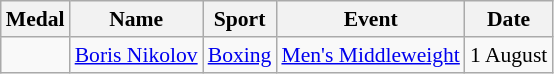<table class=wikitable style="font-size:90%">
<tr>
<th>Medal</th>
<th>Name</th>
<th>Sport</th>
<th>Event</th>
<th>Date</th>
</tr>
<tr>
<td></td>
<td><a href='#'>Boris Nikolov</a></td>
<td><a href='#'>Boxing</a></td>
<td><a href='#'>Men's Middleweight</a></td>
<td>1 August</td>
</tr>
</table>
